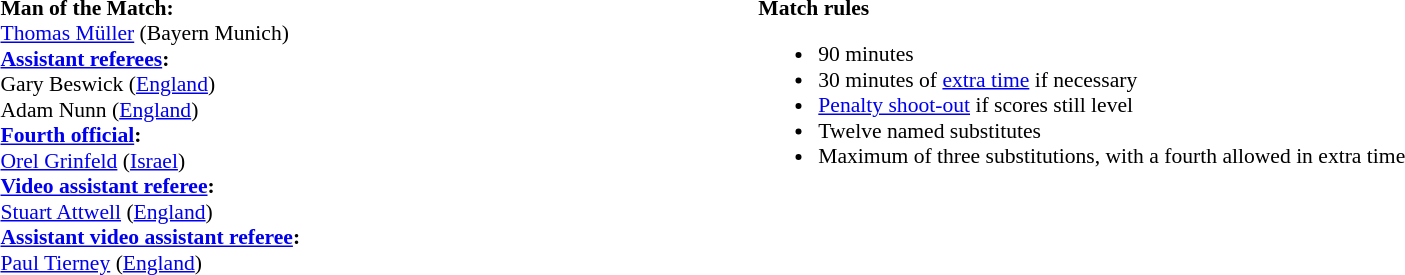<table width=100% style="font-size:90%">
<tr>
<td><br><strong>Man of the Match:</strong>
<br><a href='#'>Thomas Müller</a> (Bayern Munich)<br><strong><a href='#'>Assistant referees</a>:</strong>
<br>Gary Beswick (<a href='#'>England</a>)
<br>Adam Nunn (<a href='#'>England</a>)
<br><strong><a href='#'>Fourth official</a>:</strong>
<br><a href='#'>Orel Grinfeld</a> (<a href='#'>Israel</a>)
<br><strong><a href='#'>Video assistant referee</a>:</strong>
<br><a href='#'>Stuart Attwell</a> (<a href='#'>England</a>)
<br><strong><a href='#'>Assistant video assistant referee</a>:</strong>
<br><a href='#'>Paul Tierney</a> (<a href='#'>England</a>)</td>
<td style="width:60%; vertical-align:top;"><br><strong>Match rules</strong><ul><li>90 minutes</li><li>30 minutes of <a href='#'>extra time</a> if necessary</li><li><a href='#'>Penalty shoot-out</a> if scores still level</li><li>Twelve named substitutes</li><li>Maximum of three substitutions, with a fourth allowed in extra time</li></ul></td>
</tr>
</table>
